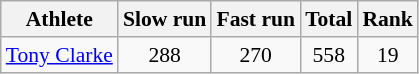<table class="wikitable" style="font-size:90%">
<tr>
<th>Athlete</th>
<th>Slow run</th>
<th>Fast run</th>
<th>Total</th>
<th>Rank</th>
</tr>
<tr align=center>
<td align=left><a href='#'>Tony Clarke</a></td>
<td>288</td>
<td>270</td>
<td>558</td>
<td>19</td>
</tr>
</table>
